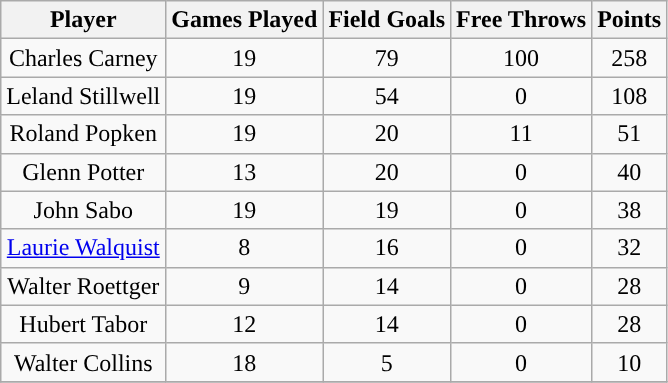<table class="wikitable sortable">
<tr>
<th>Player</th>
<th>Games Played</th>
<th>Field Goals</th>
<th>Free Throws</th>
<th>Points</th>
</tr>
<tr align="center" bgcolor="">
<td>Charles Carney</td>
<td>19</td>
<td>79</td>
<td>100</td>
<td>258</td>
</tr>
<tr align="center" bgcolor="">
<td>Leland Stillwell</td>
<td>19</td>
<td>54</td>
<td>0</td>
<td>108</td>
</tr>
<tr align="center" bgcolor="">
<td>Roland Popken</td>
<td>19</td>
<td>20</td>
<td>11</td>
<td>51</td>
</tr>
<tr align="center" bgcolor="">
<td>Glenn Potter</td>
<td>13</td>
<td>20</td>
<td>0</td>
<td>40</td>
</tr>
<tr align="center" bgcolor="">
<td>John Sabo</td>
<td>19</td>
<td>19</td>
<td>0</td>
<td>38</td>
</tr>
<tr align="center" bgcolor="">
<td><a href='#'>Laurie Walquist</a></td>
<td>8</td>
<td>16</td>
<td>0</td>
<td>32</td>
</tr>
<tr align="center" bgcolor="">
<td>Walter Roettger</td>
<td>9</td>
<td>14</td>
<td>0</td>
<td>28</td>
</tr>
<tr align="center" bgcolor="">
<td>Hubert Tabor</td>
<td>12</td>
<td>14</td>
<td>0</td>
<td>28</td>
</tr>
<tr align="center" bgcolor="">
<td>Walter Collins</td>
<td>18</td>
<td>5</td>
<td>0</td>
<td>10</td>
</tr>
<tr align="center" bgcolor="">
</tr>
</table>
